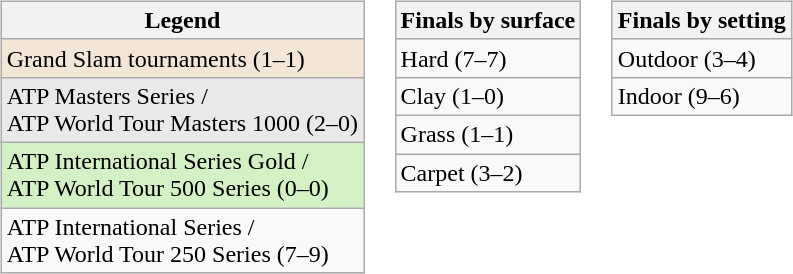<table>
<tr valign="top">
<td><br><table class=wikitable>
<tr>
<th>Legend</th>
</tr>
<tr style="background:#f3e6d7;">
<td>Grand Slam tournaments (1–1)</td>
</tr>
<tr style="background:#e9e9e9;">
<td>ATP Masters Series / <br>ATP World Tour Masters 1000 (2–0)</td>
</tr>
<tr style="background:#d4f1c5;">
<td>ATP International Series Gold / <br>ATP World Tour 500 Series (0–0)</td>
</tr>
<tr>
<td>ATP International Series / <br>ATP World Tour 250 Series (7–9)</td>
</tr>
</table>
</td>
<td><br><table class="wikitable">
<tr>
<th>Finals by surface</th>
</tr>
<tr>
<td>Hard (7–7)</td>
</tr>
<tr>
<td>Clay (1–0)</td>
</tr>
<tr>
<td>Grass (1–1)</td>
</tr>
<tr>
<td>Carpet (3–2)</td>
</tr>
</table>
</td>
<td><br><table class="wikitable">
<tr>
<th>Finals by setting</th>
</tr>
<tr>
<td>Outdoor (3–4)</td>
</tr>
<tr>
<td>Indoor (9–6)</td>
</tr>
</table>
</td>
</tr>
</table>
